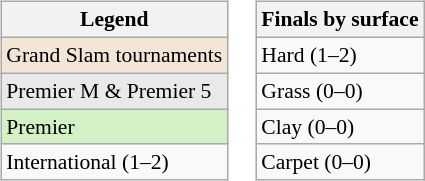<table>
<tr valign=top>
<td><br><table class="wikitable" style="font-size:90%">
<tr>
<th>Legend</th>
</tr>
<tr>
<td bgcolor=f3e6d7>Grand Slam tournaments</td>
</tr>
<tr>
<td bgcolor=e9e9e9>Premier M & Premier 5</td>
</tr>
<tr>
<td bgcolor=d4f1c5>Premier</td>
</tr>
<tr>
<td>International (1–2)</td>
</tr>
</table>
</td>
<td><br><table class="wikitable" style="font-size:90%">
<tr>
<th>Finals by surface</th>
</tr>
<tr>
<td>Hard (1–2)</td>
</tr>
<tr>
<td>Grass (0–0)</td>
</tr>
<tr>
<td>Clay (0–0)</td>
</tr>
<tr>
<td>Carpet (0–0)</td>
</tr>
</table>
</td>
</tr>
</table>
